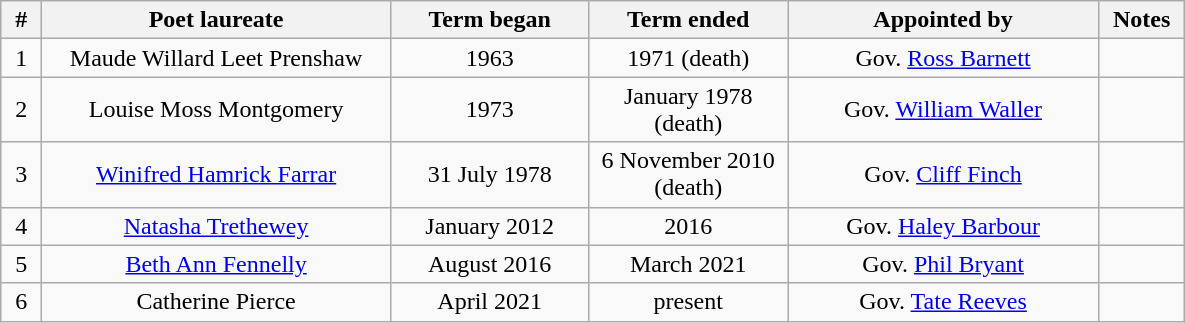<table class="wikitable" style="text-align:center">
<tr>
<th scope="col" style="width:20px;">#</th>
<th scope="col" style="width:225px;">Poet laureate</th>
<th scope="col" style="width:125px;">Term began</th>
<th scope="col" style="width:125px;">Term ended</th>
<th scope="col" style="width:200px;">Appointed by</th>
<th scope="col" style="width:50px;">Notes</th>
</tr>
<tr>
<td>1</td>
<td>Maude Willard Leet Prenshaw</td>
<td>1963</td>
<td>1971 (death)</td>
<td>Gov. <a href='#'>Ross Barnett</a></td>
<td></td>
</tr>
<tr>
<td>2</td>
<td>Louise Moss Montgomery</td>
<td>1973</td>
<td>January 1978 (death)</td>
<td>Gov. <a href='#'>William Waller</a></td>
<td></td>
</tr>
<tr>
<td>3</td>
<td><a href='#'>Winifred Hamrick Farrar</a></td>
<td>31 July 1978</td>
<td>6 November 2010 (death)</td>
<td>Gov. <a href='#'>Cliff Finch</a></td>
<td></td>
</tr>
<tr>
<td>4</td>
<td><a href='#'>Natasha Trethewey</a></td>
<td>January 2012</td>
<td>2016</td>
<td>Gov. <a href='#'>Haley Barbour</a></td>
<td></td>
</tr>
<tr>
<td>5</td>
<td><a href='#'>Beth Ann Fennelly</a></td>
<td>August 2016</td>
<td>March 2021</td>
<td>Gov. <a href='#'>Phil Bryant</a></td>
<td></td>
</tr>
<tr>
<td>6</td>
<td>Catherine Pierce</td>
<td>April 2021</td>
<td>present</td>
<td>Gov. <a href='#'>Tate Reeves</a></td>
<td></td>
</tr>
</table>
